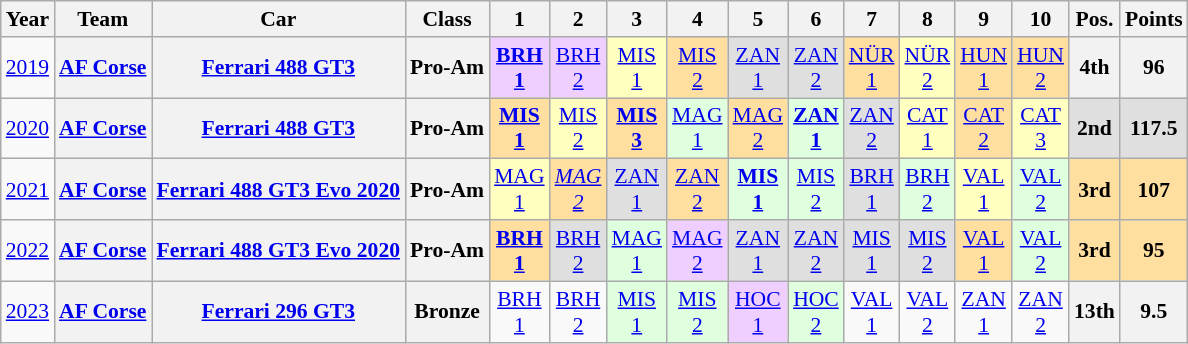<table class="wikitable" border="1" style="text-align:center; font-size:90%;">
<tr>
<th>Year</th>
<th>Team</th>
<th>Car</th>
<th>Class</th>
<th>1</th>
<th>2</th>
<th>3</th>
<th>4</th>
<th>5</th>
<th>6</th>
<th>7</th>
<th>8</th>
<th>9</th>
<th>10</th>
<th>Pos.</th>
<th>Points</th>
</tr>
<tr>
<td><a href='#'>2019</a></td>
<th><a href='#'>AF Corse</a></th>
<th><a href='#'>Ferrari 488 GT3</a></th>
<th>Pro-Am</th>
<td style="background:#EFCFFF;"><strong><a href='#'>BRH<br>1</a></strong><br></td>
<td style="background:#EFCFFF;"><a href='#'>BRH<br>2</a><br></td>
<td style="background:#FFFFBF;"><a href='#'>MIS<br>1</a><br></td>
<td style="background:#FFDF9F;"><a href='#'>MIS<br>2</a><br></td>
<td style="background:#DFDFDF;"><a href='#'>ZAN<br>1</a><br></td>
<td style="background:#DFDFDF;"><a href='#'>ZAN<br>2</a><br></td>
<td style="background:#FFDF9F;"><a href='#'>NÜR<br>1</a><br></td>
<td style="background:#FFFFBF;"><a href='#'>NÜR<br>2</a><br></td>
<td style="background:#FFDF9F;"><a href='#'>HUN<br>1</a><br></td>
<td style="background:#FFDF9F;"><a href='#'>HUN<br>2</a><br></td>
<th>4th</th>
<th>96</th>
</tr>
<tr>
<td><a href='#'>2020</a></td>
<th><a href='#'>AF Corse</a></th>
<th><a href='#'>Ferrari 488 GT3</a></th>
<th>Pro-Am</th>
<td style="background:#FFDF9F;"><strong><a href='#'>MIS<br>1</a></strong><br></td>
<td style="background:#FFFFBF;"><a href='#'>MIS<br>2</a><br></td>
<td style="background:#FFDF9F;"><strong><a href='#'>MIS<br>3</a></strong><br></td>
<td style="background:#DFFFDF;"><a href='#'>MAG<br>1</a><br></td>
<td style="background:#FFDF9F;"><a href='#'>MAG<br>2</a><br></td>
<td style="background:#DFFFDF;"><strong><a href='#'>ZAN<br>1</a></strong><br></td>
<td style="background:#DFDFDF;"><a href='#'>ZAN<br>2</a><br></td>
<td style="background:#FFFFBF;"><a href='#'>CAT<br>1</a><br></td>
<td style="background:#FFDF9F;"><a href='#'>CAT<br>2</a><br></td>
<td style="background:#FFFFBF;"><a href='#'>CAT<br>3</a><br></td>
<th style="background:#DFDFDF;">2nd</th>
<th style="background:#DFDFDF;">117.5</th>
</tr>
<tr>
<td><a href='#'>2021</a></td>
<th><a href='#'>AF Corse</a></th>
<th><a href='#'>Ferrari 488 GT3 Evo 2020</a></th>
<th>Pro-Am</th>
<td style="background:#FFFFBF;"><a href='#'>MAG<br>1</a><br></td>
<td style="background:#FFDF9F;"><em><a href='#'>MAG<br>2</a></em><br></td>
<td style="background:#DFDFDF;"><a href='#'>ZAN<br>1</a><br></td>
<td style="background:#FFDF9F;"><a href='#'>ZAN<br>2</a><br></td>
<td style="background:#DFFFDF;"><strong><a href='#'>MIS<br>1</a></strong><br></td>
<td style="background:#DFFFDF;"><a href='#'>MIS<br>2</a><br></td>
<td style="background:#DFDFDF;"><a href='#'>BRH<br>1</a><br></td>
<td style="background:#DFFFDF;"><a href='#'>BRH<br>2</a><br></td>
<td style="background:#FFFFBF;"><a href='#'>VAL<br>1</a><br></td>
<td style="background:#DFFFDF;"><a href='#'>VAL<br>2</a><br></td>
<th style="background:#FFDF9F;">3rd</th>
<th style="background:#FFDF9F;">107</th>
</tr>
<tr>
<td><a href='#'>2022</a></td>
<th><a href='#'>AF Corse</a></th>
<th><a href='#'>Ferrari 488 GT3 Evo 2020</a></th>
<th>Pro-Am</th>
<td style="background:#FFDF9F;"><strong><a href='#'>BRH<br>1</a></strong><br></td>
<td style="background:#DFDFDF;"><a href='#'>BRH<br>2</a><br></td>
<td style="background:#DFFFDF;"><a href='#'>MAG<br>1</a><br></td>
<td style="background:#EFCFFF;"><a href='#'>MAG<br>2</a><br></td>
<td style="background:#DFDFDF;"><a href='#'>ZAN<br>1</a><br></td>
<td style="background:#DFDFDF;"><a href='#'>ZAN<br>2</a><br></td>
<td style="background:#DFDFDF;"><a href='#'>MIS<br>1</a><br></td>
<td style="background:#DFDFDF;"><a href='#'>MIS<br>2</a><br></td>
<td style="background:#FFDF9F;"><a href='#'>VAL<br>1</a><br></td>
<td style="background:#DFFFDF;"><a href='#'>VAL <br>2</a><br></td>
<th style="background:#FFDF9F;">3rd</th>
<th style="background:#FFDF9F;">95</th>
</tr>
<tr>
<td><a href='#'>2023</a></td>
<th><a href='#'>AF Corse</a></th>
<th><a href='#'>Ferrari 296 GT3</a></th>
<th>Bronze</th>
<td><a href='#'>BRH<br>1</a></td>
<td><a href='#'>BRH<br>2</a></td>
<td style="background:#DFFFDF;"><a href='#'>MIS<br>1</a><br></td>
<td style="background:#DFFFDF;"><a href='#'>MIS<br>2</a><br></td>
<td style="background:#EFCFFF;"><a href='#'>HOC<br>1</a><br></td>
<td style="background:#DFFFDF;"><a href='#'>HOC<br>2</a><br></td>
<td><a href='#'>VAL<br>1</a></td>
<td><a href='#'>VAL<br>2</a></td>
<td><a href='#'>ZAN<br>1</a></td>
<td><a href='#'>ZAN<br>2</a></td>
<th>13th</th>
<th>9.5</th>
</tr>
</table>
